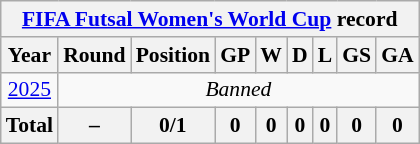<table class="wikitable" style="text-align: center;font-size:90%;">
<tr>
<th colspan=9><a href='#'>FIFA Futsal Women's World Cup</a> record</th>
</tr>
<tr>
<th>Year</th>
<th>Round</th>
<th>Position</th>
<th>GP</th>
<th>W</th>
<th>D</th>
<th>L</th>
<th>GS</th>
<th>GA</th>
</tr>
<tr>
<td> <a href='#'>2025</a></td>
<td colspan=8><em>Banned</em></td>
</tr>
<tr>
<th><strong>Total</strong></th>
<th>–</th>
<th><strong>0/1</strong></th>
<th><strong>0</strong></th>
<th><strong>0</strong></th>
<th><strong>0</strong></th>
<th><strong>0</strong></th>
<th><strong>0</strong></th>
<th><strong>0</strong></th>
</tr>
</table>
